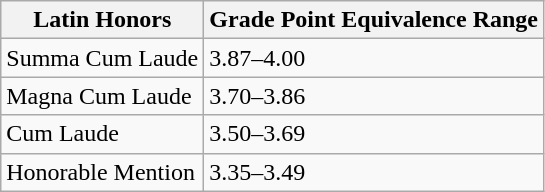<table class="wikitable">
<tr>
<th>Latin Honors</th>
<th>Grade Point Equivalence Range</th>
</tr>
<tr>
<td>Summa Cum Laude</td>
<td>3.87–4.00</td>
</tr>
<tr>
<td>Magna Cum Laude</td>
<td>3.70–3.86</td>
</tr>
<tr>
<td>Cum Laude</td>
<td>3.50–3.69</td>
</tr>
<tr>
<td>Honorable Mention</td>
<td>3.35–3.49</td>
</tr>
</table>
